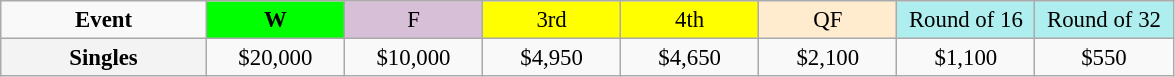<table class=wikitable style=font-size:95%;text-align:center>
<tr>
<td style="width:130px"><strong>Event</strong></td>
<td style="width:85px; background:lime"><strong>W</strong></td>
<td style="width:85px; background:thistle">F</td>
<td style="width:85px; background:#ffff00">3rd</td>
<td style="width:85px; background:#ffff00">4th</td>
<td style="width:85px; background:#ffebcd">QF</td>
<td style="width:85px; background:#afeeee">Round of 16</td>
<td style="width:85px; background:#afeeee">Round of 32</td>
</tr>
<tr>
<th style=background:#f3f3f3>Singles </th>
<td>$20,000</td>
<td>$10,000</td>
<td>$4,950</td>
<td>$4,650</td>
<td>$2,100</td>
<td>$1,100</td>
<td>$550</td>
</tr>
</table>
